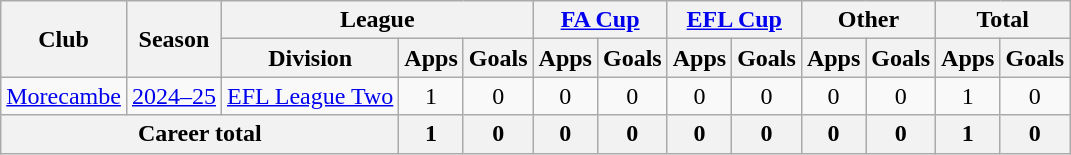<table class="wikitable" style="text-align:center;">
<tr>
<th rowspan="2">Club</th>
<th rowspan="2">Season</th>
<th colspan="3">League</th>
<th colspan="2"><a href='#'>FA Cup</a></th>
<th colspan="2"><a href='#'>EFL Cup</a></th>
<th colspan="2">Other</th>
<th colspan="2">Total</th>
</tr>
<tr>
<th>Division</th>
<th>Apps</th>
<th>Goals</th>
<th>Apps</th>
<th>Goals</th>
<th>Apps</th>
<th>Goals</th>
<th>Apps</th>
<th>Goals</th>
<th>Apps</th>
<th>Goals</th>
</tr>
<tr>
<td><a href='#'>Morecambe</a></td>
<td><a href='#'>2024–25</a></td>
<td><a href='#'>EFL League Two</a></td>
<td>1</td>
<td>0</td>
<td>0</td>
<td>0</td>
<td>0</td>
<td>0</td>
<td>0</td>
<td>0</td>
<td>1</td>
<td>0</td>
</tr>
<tr>
<th colspan="3">Career total</th>
<th>1</th>
<th>0</th>
<th>0</th>
<th>0</th>
<th>0</th>
<th>0</th>
<th>0</th>
<th>0</th>
<th>1</th>
<th>0</th>
</tr>
</table>
